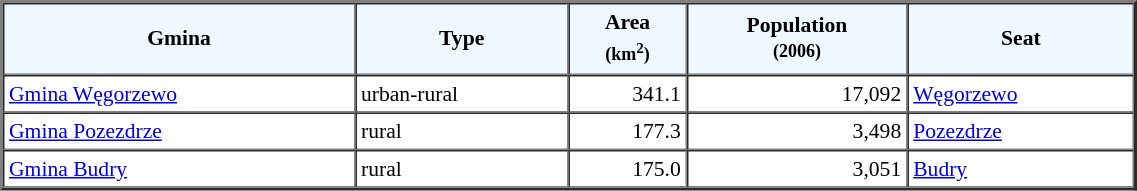<table width="60%" border="2" cellpadding="3" cellspacing="0" style="font-size:90%;line-height:120%;">
<tr bgcolor="F0F8FF">
<td style="text-align:center;"><strong>Gmina</strong></td>
<td style="text-align:center;"><strong>Type</strong></td>
<td style="text-align:center;"><strong>Area<br><small>(km<sup>2</sup>)</small></strong></td>
<td style="text-align:center;"><strong>Population<br><small>(2006)</small></strong></td>
<td style="text-align:center;"><strong>Seat</strong></td>
</tr>
<tr>
<td><a href='#'>Gmina Węgorzewo</a></td>
<td>urban-rural</td>
<td style="text-align:right;">341.1</td>
<td style="text-align:right;">17,092</td>
<td><a href='#'>Węgorzewo</a></td>
</tr>
<tr>
<td><a href='#'>Gmina Pozezdrze</a></td>
<td>rural</td>
<td style="text-align:right;">177.3</td>
<td style="text-align:right;">3,498</td>
<td><a href='#'>Pozezdrze</a></td>
</tr>
<tr>
<td><a href='#'>Gmina Budry</a></td>
<td>rural</td>
<td style="text-align:right;">175.0</td>
<td style="text-align:right;">3,051</td>
<td><a href='#'>Budry</a></td>
</tr>
<tr>
</tr>
</table>
